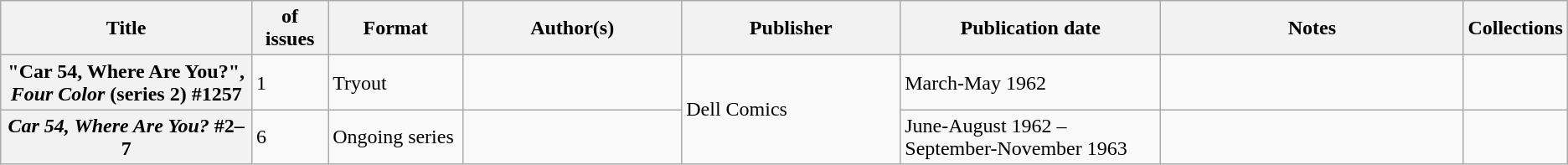<table class="wikitable">
<tr>
<th>Title</th>
<th style="width:40pt"> of issues</th>
<th style="width:75pt">Format</th>
<th style="width:125pt">Author(s)</th>
<th style="width:125pt">Publisher</th>
<th style="width:150pt">Publication date</th>
<th style="width:175pt">Notes</th>
<th>Collections</th>
</tr>
<tr>
<th>"Car 54, Where Are You?", <em>Four Color</em> (series 2) #1257</th>
<td>1</td>
<td>Tryout</td>
<td></td>
<td rowspan="2">Dell Comics</td>
<td>March-May 1962</td>
<td></td>
<td></td>
</tr>
<tr>
<th><em>Car 54, Where Are You?</em> #2–7</th>
<td>6</td>
<td>Ongoing series</td>
<td></td>
<td>June-August 1962 – September-November 1963</td>
<td></td>
<td></td>
</tr>
</table>
